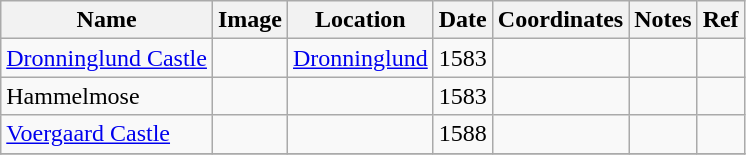<table class="wikitable sortable">
<tr>
<th>Name</th>
<th>Image</th>
<th>Location</th>
<th>Date</th>
<th>Coordinates</th>
<th>Notes</th>
<th>Ref</th>
</tr>
<tr>
<td><a href='#'>Dronninglund Castle</a></td>
<td></td>
<td><a href='#'>Dronninglund</a></td>
<td>1583</td>
<td></td>
<td></td>
<td></td>
</tr>
<tr>
<td>Hammelmose</td>
<td></td>
<td></td>
<td>1583</td>
<td></td>
<td></td>
<td></td>
</tr>
<tr>
<td><a href='#'>Voergaard Castle</a></td>
<td></td>
<td></td>
<td>1588</td>
<td></td>
<td></td>
<td></td>
</tr>
<tr>
</tr>
</table>
